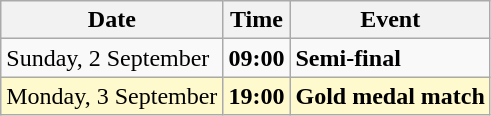<table class = "wikitable">
<tr>
<th>Date</th>
<th>Time</th>
<th>Event</th>
</tr>
<tr>
<td>Sunday, 2 September</td>
<td><strong>09:00</strong></td>
<td><strong>Semi-final</strong></td>
</tr>
<tr style="background-color:lemonchiffon;">
<td>Monday, 3 September</td>
<td><strong>19:00</strong></td>
<td><strong>Gold medal match</strong></td>
</tr>
</table>
